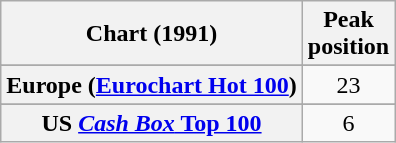<table class="wikitable sortable plainrowheaders" style="text-align:center">
<tr>
<th scope="col">Chart (1991)</th>
<th scope="col">Peak<br>position</th>
</tr>
<tr>
</tr>
<tr>
</tr>
<tr>
</tr>
<tr>
</tr>
<tr>
</tr>
<tr>
<th scope="row">Europe (<a href='#'>Eurochart Hot 100</a>)</th>
<td>23</td>
</tr>
<tr>
</tr>
<tr>
</tr>
<tr>
</tr>
<tr>
</tr>
<tr>
</tr>
<tr>
</tr>
<tr>
</tr>
<tr>
</tr>
<tr>
</tr>
<tr>
</tr>
<tr>
</tr>
<tr>
<th scope="row">US <a href='#'><em>Cash Box</em> Top 100</a></th>
<td>6</td>
</tr>
</table>
